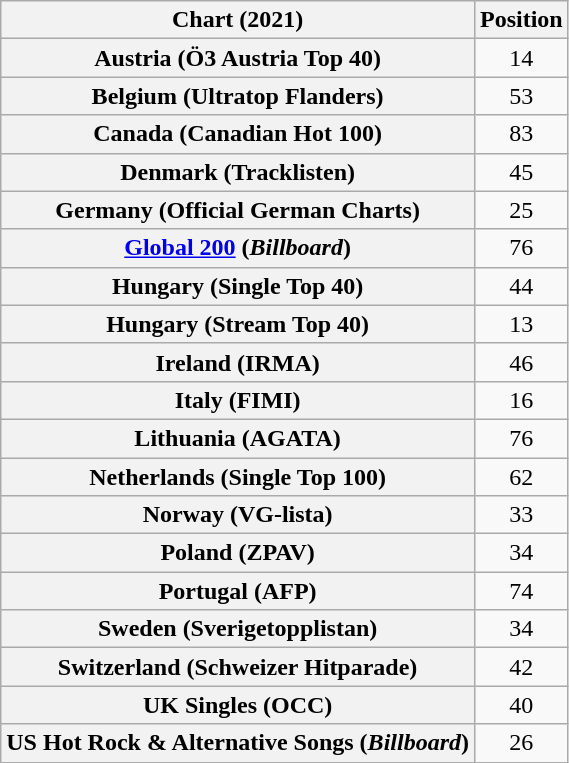<table class="wikitable sortable plainrowheaders" style="text-align:center">
<tr>
<th scope="col">Chart (2021)</th>
<th scope="col">Position</th>
</tr>
<tr>
<th scope="row">Austria (Ö3 Austria Top 40)</th>
<td>14</td>
</tr>
<tr>
<th scope="row">Belgium (Ultratop Flanders)</th>
<td>53</td>
</tr>
<tr>
<th scope="row">Canada (Canadian Hot 100)</th>
<td>83</td>
</tr>
<tr>
<th scope="row">Denmark (Tracklisten)</th>
<td>45</td>
</tr>
<tr>
<th scope="row">Germany (Official German Charts)</th>
<td>25</td>
</tr>
<tr>
<th scope="row"><a href='#'>Global 200</a> (<em>Billboard</em>)</th>
<td>76</td>
</tr>
<tr>
<th scope="row">Hungary (Single Top 40)</th>
<td>44</td>
</tr>
<tr>
<th scope="row">Hungary (Stream Top 40)</th>
<td>13</td>
</tr>
<tr>
<th scope="row">Ireland (IRMA)</th>
<td>46</td>
</tr>
<tr>
<th scope="row">Italy (FIMI)</th>
<td>16</td>
</tr>
<tr>
<th scope="row">Lithuania (AGATA)</th>
<td>76</td>
</tr>
<tr>
<th scope="row">Netherlands (Single Top 100)</th>
<td>62</td>
</tr>
<tr>
<th scope="row">Norway (VG-lista)</th>
<td>33</td>
</tr>
<tr>
<th scope="row">Poland (ZPAV)</th>
<td>34</td>
</tr>
<tr>
<th scope="row">Portugal (AFP)</th>
<td>74</td>
</tr>
<tr>
<th scope="row">Sweden (Sverigetopplistan)</th>
<td>34</td>
</tr>
<tr>
<th scope="row">Switzerland (Schweizer Hitparade)</th>
<td>42</td>
</tr>
<tr>
<th scope="row">UK Singles (OCC)</th>
<td>40</td>
</tr>
<tr>
<th scope="row">US Hot Rock & Alternative Songs (<em>Billboard</em>)</th>
<td>26</td>
</tr>
</table>
